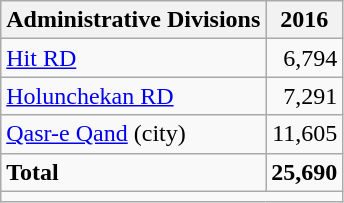<table class="wikitable">
<tr>
<th>Administrative Divisions</th>
<th>2016</th>
</tr>
<tr>
<td><a href='#'>Hit RD</a></td>
<td style="text-align: right;">6,794</td>
</tr>
<tr>
<td><a href='#'>Holunchekan RD</a></td>
<td style="text-align: right;">7,291</td>
</tr>
<tr>
<td><a href='#'>Qasr-e Qand</a> (city)</td>
<td style="text-align: right;">11,605</td>
</tr>
<tr>
<td><strong>Total</strong></td>
<td style="text-align: right;"><strong>25,690</strong></td>
</tr>
<tr>
<td colspan=2></td>
</tr>
</table>
